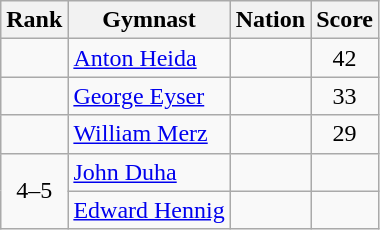<table class="wikitable sortable" style="text-align:center">
<tr>
<th>Rank</th>
<th>Gymnast</th>
<th>Nation</th>
<th>Score</th>
</tr>
<tr>
<td></td>
<td align=left><a href='#'>Anton Heida</a></td>
<td align=left></td>
<td>42</td>
</tr>
<tr>
<td></td>
<td align=left><a href='#'>George Eyser</a></td>
<td align=left></td>
<td>33</td>
</tr>
<tr>
<td></td>
<td align=left><a href='#'>William Merz</a></td>
<td align=left></td>
<td>29</td>
</tr>
<tr>
<td rowspan=2>4–5</td>
<td align=left><a href='#'>John Duha</a></td>
<td align=left></td>
<td></td>
</tr>
<tr>
<td align=left><a href='#'>Edward Hennig</a></td>
<td align=left></td>
<td></td>
</tr>
</table>
